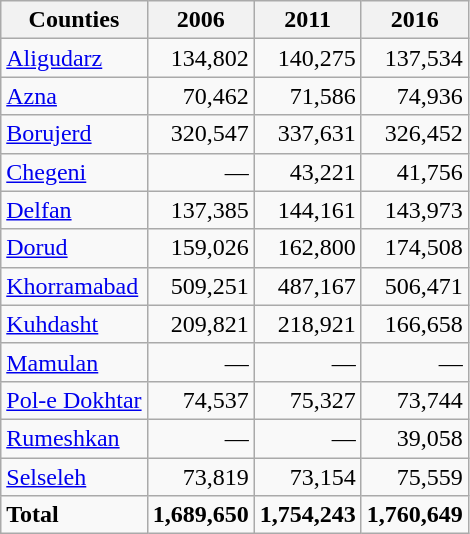<table class="wikitable">
<tr>
<th>Counties</th>
<th>2006</th>
<th>2011</th>
<th>2016</th>
</tr>
<tr>
<td><a href='#'>Aligudarz</a></td>
<td style="text-align: right;">134,802</td>
<td style="text-align: right;">140,275</td>
<td style="text-align: right;">137,534</td>
</tr>
<tr>
<td><a href='#'>Azna</a></td>
<td style="text-align: right;">70,462</td>
<td style="text-align: right;">71,586</td>
<td style="text-align: right;">74,936</td>
</tr>
<tr>
<td><a href='#'>Borujerd</a></td>
<td style="text-align: right;">320,547</td>
<td style="text-align: right;">337,631</td>
<td style="text-align: right;">326,452</td>
</tr>
<tr>
<td><a href='#'>Chegeni</a></td>
<td style="text-align: right;">—</td>
<td style="text-align: right;">43,221</td>
<td style="text-align: right;">41,756</td>
</tr>
<tr>
<td><a href='#'>Delfan</a></td>
<td style="text-align: right;">137,385</td>
<td style="text-align: right;">144,161</td>
<td style="text-align: right;">143,973</td>
</tr>
<tr>
<td><a href='#'>Dorud</a></td>
<td style="text-align: right;">159,026</td>
<td style="text-align: right;">162,800</td>
<td style="text-align: right;">174,508</td>
</tr>
<tr>
<td><a href='#'>Khorramabad</a></td>
<td style="text-align: right;">509,251</td>
<td style="text-align: right;">487,167</td>
<td style="text-align: right;">506,471</td>
</tr>
<tr>
<td><a href='#'>Kuhdasht</a></td>
<td style="text-align: right;">209,821</td>
<td style="text-align: right;">218,921</td>
<td style="text-align: right;">166,658</td>
</tr>
<tr>
<td><a href='#'>Mamulan</a></td>
<td style="text-align: right;">—</td>
<td style="text-align: right;">—</td>
<td style="text-align: right;">—</td>
</tr>
<tr>
<td><a href='#'>Pol-e Dokhtar</a></td>
<td style="text-align: right;">74,537</td>
<td style="text-align: right;">75,327</td>
<td style="text-align: right;">73,744</td>
</tr>
<tr>
<td><a href='#'>Rumeshkan</a></td>
<td style="text-align: right;">—</td>
<td style="text-align: right;">—</td>
<td style="text-align: right;">39,058</td>
</tr>
<tr>
<td><a href='#'>Selseleh</a></td>
<td style="text-align: right;">73,819</td>
<td style="text-align: right;">73,154</td>
<td style="text-align: right;">75,559</td>
</tr>
<tr>
<td><strong>Total</strong></td>
<td style="text-align: right;"><strong>1,689,650</strong></td>
<td style="text-align: right;"><strong>1,754,243</strong></td>
<td style="text-align: right;"><strong>1,760,649</strong></td>
</tr>
</table>
